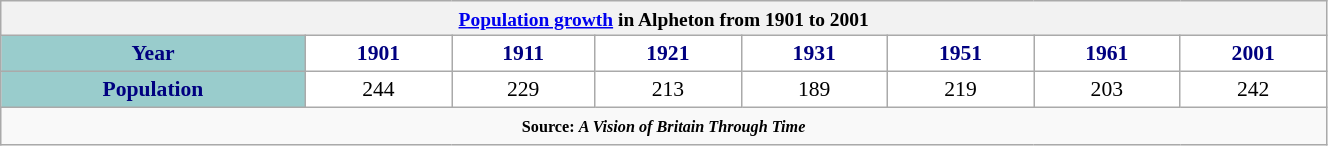<table class="wikitable" style="font-size:90%;width:70%;border:0px;text-align:center;line-height:120%;">
<tr>
<th colspan="11" style="text-align:center;font-size:90%;"><a href='#'>Population growth</a> in Alpheton from 1901 to 2001</th>
</tr>
<tr>
<th style="background: #99CCCC; color: #000080" height="17">Year</th>
<th style="background: #FFFFFF; color:#000080;">1901</th>
<th style="background: #FFFFFF; color:#000080;">1911</th>
<th style="background: #FFFFFF; color:#000080;">1921</th>
<th style="background: #FFFFFF; color:#000080;">1931</th>
<th style="background: #FFFFFF; color:#000080;">1951</th>
<th style="background: #FFFFFF; color:#000080;">1961</th>
<th style="background: #FFFFFF; color:#000080;">2001</th>
</tr>
<tr Align="center">
<th style="background: #99CCCC; color: #000080" height="17">Population</th>
<td style="background: #FFFFFF; color: black;">244</td>
<td style="background: #FFFFFF; color: black;">229</td>
<td style="background: #FFFFFF; color: black;">213</td>
<td style="background: #FFFFFF; color: black;">189</td>
<td style="background: #FFFFFF; color: black;">219</td>
<td style="background: #FFFFFF; color: black;">203</td>
<td style="background: #FFFFFF; color: black;">242</td>
</tr>
<tr>
<td colspan="11" style="text-align:center;font-size:90%;"><small><strong>Source: <em>A Vision of Britain Through Time<strong><em></small></td>
</tr>
</table>
